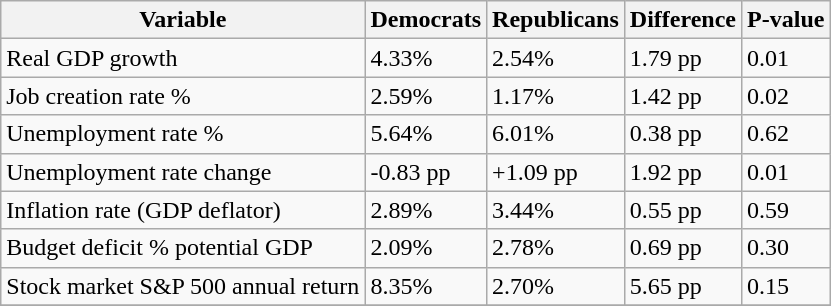<table class="wikitable">
<tr>
<th>Variable</th>
<th>Democrats</th>
<th>Republicans</th>
<th>Difference</th>
<th>P-value</th>
</tr>
<tr>
<td>Real GDP growth</td>
<td>4.33%</td>
<td>2.54%</td>
<td>1.79 pp</td>
<td>0.01</td>
</tr>
<tr>
<td>Job creation rate %</td>
<td>2.59%</td>
<td>1.17%</td>
<td>1.42 pp</td>
<td>0.02</td>
</tr>
<tr>
<td>Unemployment rate %</td>
<td>5.64%</td>
<td>6.01%</td>
<td>0.38 pp</td>
<td>0.62</td>
</tr>
<tr>
<td>Unemployment rate change</td>
<td>-0.83 pp</td>
<td>+1.09 pp</td>
<td>1.92 pp</td>
<td>0.01</td>
</tr>
<tr>
<td>Inflation rate (GDP deflator)</td>
<td>2.89%</td>
<td>3.44%</td>
<td>0.55 pp</td>
<td>0.59</td>
</tr>
<tr>
<td>Budget deficit % potential GDP</td>
<td>2.09%</td>
<td>2.78%</td>
<td>0.69 pp</td>
<td>0.30</td>
</tr>
<tr>
<td>Stock market S&P 500 annual return</td>
<td>8.35%</td>
<td>2.70%</td>
<td>5.65 pp</td>
<td>0.15</td>
</tr>
<tr>
</tr>
</table>
